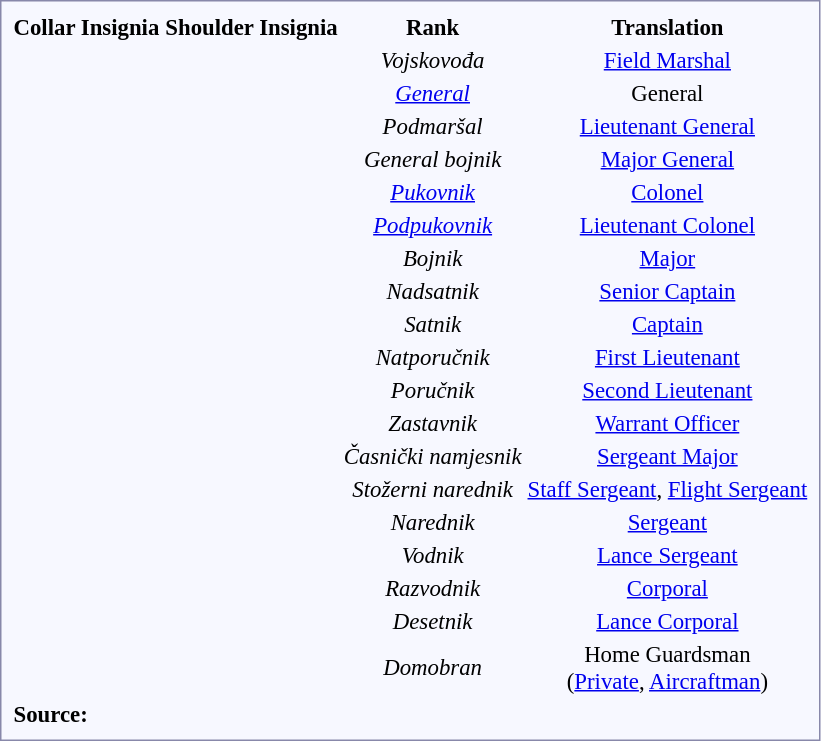<table style="border:1px solid #8888aa; text-align:center; background-color:#f7f8ff; padding:5px; font-size:95%; margin: 0px 12px 12px 0px;">
<tr>
<th>Collar Insignia</th>
<th>Shoulder Insignia</th>
<th>Rank</th>
<th>Translation</th>
</tr>
<tr>
<td></td>
<td></td>
<td><em>Vojskovođa</em></td>
<td><a href='#'>Field Marshal</a></td>
</tr>
<tr>
<td></td>
<td></td>
<td><em><a href='#'>General</a></em></td>
<td>General</td>
</tr>
<tr>
<td></td>
<td></td>
<td><em>Podmaršal</em></td>
<td><a href='#'>Lieutenant General</a></td>
</tr>
<tr>
<td></td>
<td></td>
<td><em>General bojnik</em></td>
<td><a href='#'>Major General</a></td>
</tr>
<tr>
<td></td>
<td></td>
<td><em><a href='#'>Pukovnik</a></em></td>
<td><a href='#'>Colonel</a></td>
</tr>
<tr>
<td></td>
<td></td>
<td><em><a href='#'>Podpukovnik</a></em></td>
<td><a href='#'>Lieutenant Colonel</a></td>
</tr>
<tr>
<td></td>
<td></td>
<td><em>Bojnik</em></td>
<td><a href='#'>Major</a></td>
</tr>
<tr>
<td rowspan=2></td>
<td></td>
<td><em>Nadsatnik</em></td>
<td><a href='#'>Senior Captain</a></td>
</tr>
<tr>
<td></td>
<td><em>Satnik</em></td>
<td><a href='#'>Captain</a></td>
</tr>
<tr>
<td></td>
<td></td>
<td><em>Natporučnik</em></td>
<td><a href='#'>First Lieutenant</a></td>
</tr>
<tr>
<td></td>
<td></td>
<td><em>Poručnik</em></td>
<td><a href='#'>Second Lieutenant</a></td>
</tr>
<tr>
<td></td>
<td></td>
<td><em>Zastavnik</em></td>
<td><a href='#'>Warrant Officer</a></td>
</tr>
<tr>
<td></td>
<td></td>
<td><em>Časnički namjesnik</em></td>
<td><a href='#'>Sergeant Major</a></td>
</tr>
<tr>
<td></td>
<td></td>
<td><em>Stožerni narednik</em></td>
<td><a href='#'>Staff Sergeant</a>, <a href='#'>Flight Sergeant</a></td>
</tr>
<tr>
<td></td>
<td></td>
<td><em>Narednik</em></td>
<td><a href='#'>Sergeant</a></td>
</tr>
<tr>
<td></td>
<td></td>
<td><em>Vodnik</em></td>
<td><a href='#'>Lance Sergeant</a></td>
</tr>
<tr>
<td></td>
<td></td>
<td><em>Razvodnik</em></td>
<td><a href='#'>Corporal</a></td>
</tr>
<tr>
<td></td>
<td></td>
<td><em>Desetnik</em></td>
<td><a href='#'>Lance Corporal</a></td>
</tr>
<tr>
<td></td>
<td></td>
<td><em>Domobran</em></td>
<td>Home Guardsman<br>(<a href='#'>Private</a>, <a href='#'>Aircraftman</a>)</td>
</tr>
<tr style="text-align:left;">
<td><strong>Source:</strong></td>
</tr>
</table>
